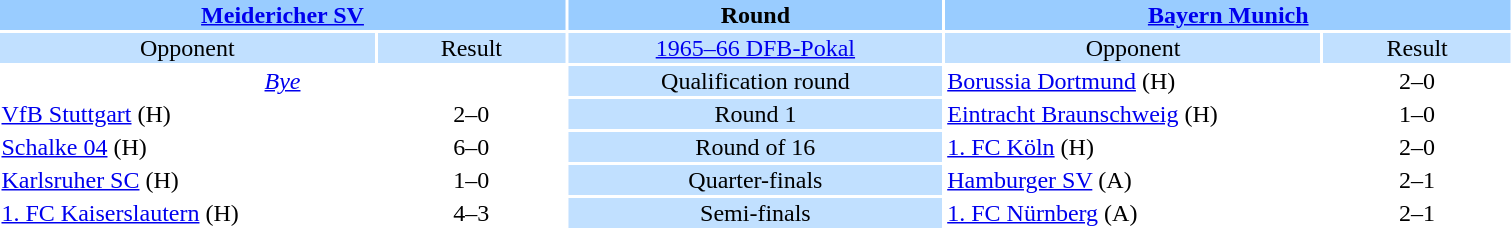<table style="width:80%; text-align:center;">
<tr style="vertical-align:top; background:#99CCFF;">
<th colspan="2"><a href='#'>Meidericher SV</a></th>
<th style="width:20%">Round</th>
<th colspan="2"><a href='#'>Bayern Munich</a></th>
</tr>
<tr style="vertical-align:top; background:#C1E0FF;">
<td style="width:20%">Opponent</td>
<td style="width:10%">Result</td>
<td><a href='#'>1965–66 DFB-Pokal</a></td>
<td style="width:20%">Opponent</td>
<td style="width:10%">Result</td>
</tr>
<tr>
<td colspan="2"><em><a href='#'>Bye</a></em></td>
<td style="background:#C1E0FF;">Qualification round</td>
<td align="left"><a href='#'>Borussia Dortmund</a> (H)</td>
<td>2–0</td>
</tr>
<tr>
<td align="left"><a href='#'>VfB Stuttgart</a> (H)</td>
<td>2–0</td>
<td style="background:#C1E0FF;">Round 1</td>
<td align="left"><a href='#'>Eintracht Braunschweig</a> (H)</td>
<td>1–0</td>
</tr>
<tr>
<td align="left"><a href='#'>Schalke 04</a> (H)</td>
<td>6–0</td>
<td style="background:#C1E0FF;">Round of 16</td>
<td align="left"><a href='#'>1. FC Köln</a> (H)</td>
<td>2–0</td>
</tr>
<tr>
<td align="left"><a href='#'>Karlsruher SC</a> (H)</td>
<td>1–0</td>
<td style="background:#C1E0FF;">Quarter-finals</td>
<td align="left"><a href='#'>Hamburger SV</a> (A)</td>
<td>2–1</td>
</tr>
<tr>
<td align="left"><a href='#'>1. FC Kaiserslautern</a> (H)</td>
<td>4–3</td>
<td style="background:#C1E0FF;">Semi-finals</td>
<td align="left"><a href='#'>1. FC Nürnberg</a> (A)</td>
<td>2–1 </td>
</tr>
</table>
